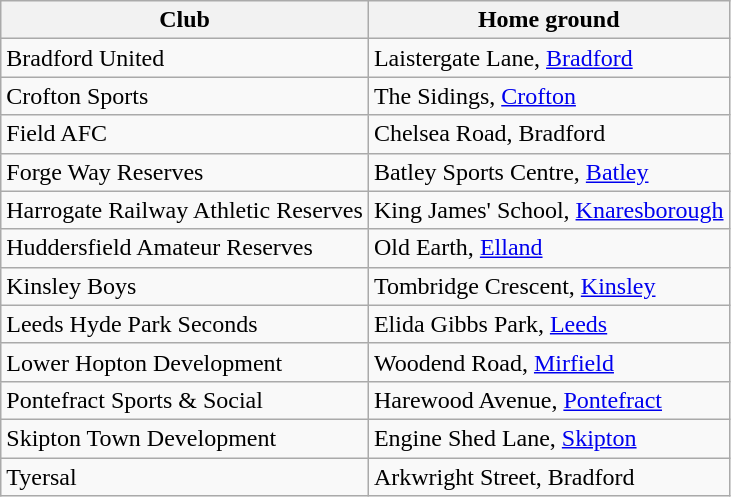<table class="wikitable" border="1">
<tr>
<th>Club</th>
<th>Home ground</th>
</tr>
<tr>
<td>Bradford United</td>
<td>Laistergate Lane, <a href='#'>Bradford</a></td>
</tr>
<tr>
<td>Crofton Sports</td>
<td>The Sidings, <a href='#'>Crofton</a></td>
</tr>
<tr>
<td>Field AFC</td>
<td>Chelsea Road, Bradford</td>
</tr>
<tr>
<td>Forge Way Reserves</td>
<td>Batley Sports Centre, <a href='#'>Batley</a></td>
</tr>
<tr>
<td>Harrogate Railway Athletic Reserves</td>
<td>King James' School, <a href='#'>Knaresborough</a></td>
</tr>
<tr>
<td>Huddersfield Amateur Reserves</td>
<td>Old Earth, <a href='#'>Elland</a></td>
</tr>
<tr>
<td>Kinsley Boys</td>
<td>Tombridge Crescent, <a href='#'>Kinsley</a></td>
</tr>
<tr>
<td>Leeds Hyde Park Seconds</td>
<td>Elida Gibbs Park, <a href='#'>Leeds</a></td>
</tr>
<tr>
<td>Lower Hopton Development</td>
<td>Woodend Road, <a href='#'>Mirfield</a></td>
</tr>
<tr>
<td>Pontefract Sports & Social</td>
<td>Harewood Avenue, <a href='#'>Pontefract</a></td>
</tr>
<tr>
<td>Skipton Town Development</td>
<td>Engine Shed Lane, <a href='#'>Skipton</a></td>
</tr>
<tr>
<td>Tyersal</td>
<td>Arkwright Street, Bradford</td>
</tr>
</table>
